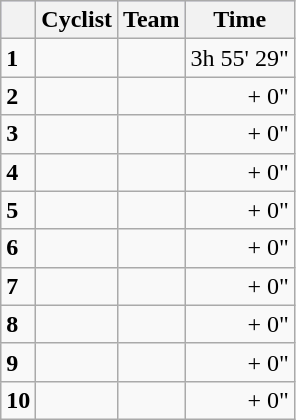<table class="wikitable">
<tr style="background:#ccccff;">
<th></th>
<th>Cyclist</th>
<th>Team</th>
<th>Time</th>
</tr>
<tr>
<td><strong>1</strong></td>
<td><strong></strong></td>
<td><strong></strong></td>
<td align=right>3h 55' 29"</td>
</tr>
<tr>
<td><strong>2</strong></td>
<td></td>
<td></td>
<td align=right>+ 0"</td>
</tr>
<tr>
<td><strong>3</strong></td>
<td></td>
<td></td>
<td align=right>+ 0"</td>
</tr>
<tr>
<td><strong>4</strong></td>
<td></td>
<td></td>
<td align=right>+ 0"</td>
</tr>
<tr>
<td><strong>5</strong></td>
<td></td>
<td></td>
<td align=right>+ 0"</td>
</tr>
<tr>
<td><strong>6</strong></td>
<td></td>
<td></td>
<td align=right>+ 0"</td>
</tr>
<tr>
<td><strong>7</strong></td>
<td></td>
<td></td>
<td align=right>+ 0"</td>
</tr>
<tr>
<td><strong>8</strong></td>
<td></td>
<td></td>
<td align=right>+ 0"</td>
</tr>
<tr>
<td><strong>9</strong></td>
<td></td>
<td></td>
<td align=right>+ 0"</td>
</tr>
<tr>
<td><strong>10</strong></td>
<td></td>
<td></td>
<td align=right>+ 0"</td>
</tr>
</table>
